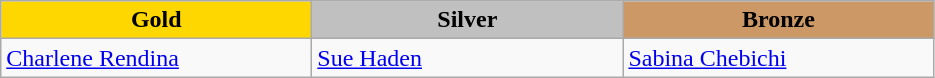<table class="wikitable" style="text-align:left">
<tr align="center">
<td width=200 bgcolor=gold><strong>Gold</strong></td>
<td width=200 bgcolor=silver><strong>Silver</strong></td>
<td width=200 bgcolor=CC9966><strong>Bronze</strong></td>
</tr>
<tr>
<td><a href='#'>Charlene Rendina</a><br><em></em></td>
<td><a href='#'>Sue Haden</a><br><em></em></td>
<td><a href='#'>Sabina Chebichi</a><br><em></em></td>
</tr>
</table>
